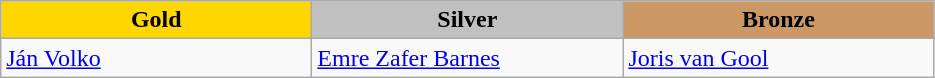<table class="wikitable" style="text-align:left">
<tr align="center">
<td width=200 bgcolor=gold><strong>Gold</strong></td>
<td width=200 bgcolor=silver><strong>Silver</strong></td>
<td width=200 bgcolor=CC9966><strong>Bronze</strong></td>
</tr>
<tr>
<td><a href='#'>Ján Volko</a><br></td>
<td><a href='#'>Emre Zafer Barnes</a><br></td>
<td><a href='#'>Joris van Gool</a><br></td>
</tr>
</table>
